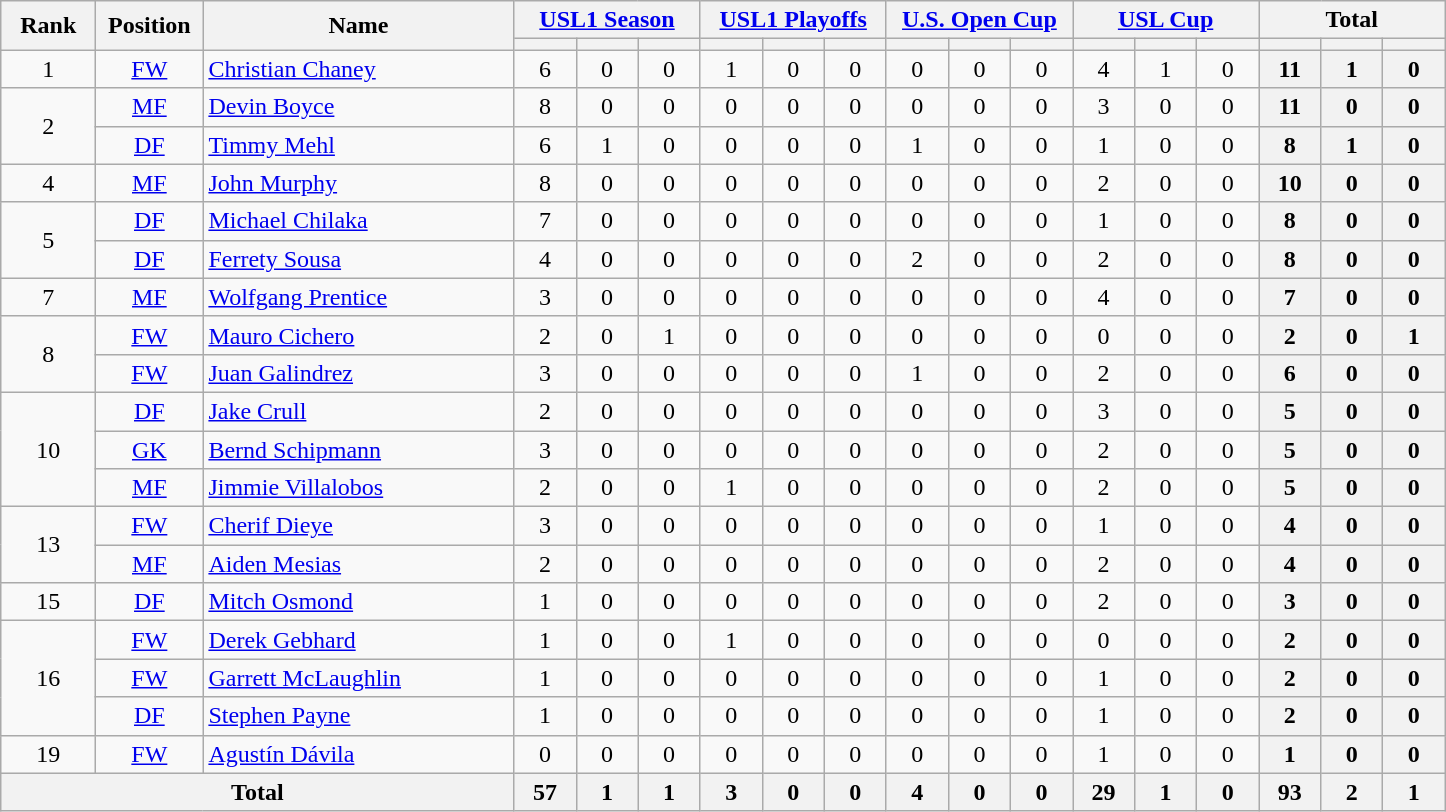<table class="wikitable" style="text-align:center;">
<tr>
<th rowspan="2" style="width:56px;">Rank</th>
<th rowspan="2" style="width:64px;">Position</th>
<th rowspan="2" style="width:200px;">Name</th>
<th colspan="3" style="width:100px;"><a href='#'>USL1 Season</a></th>
<th colspan="3" style="width:100px;"><a href='#'>USL1 Playoffs</a></th>
<th colspan="3" style="width:100px;"><a href='#'>U.S. Open Cup</a></th>
<th colspan="3" style="width:100px;"><a href='#'>USL Cup</a></th>
<th colspan="3" style="width:100px;">Total</th>
</tr>
<tr>
<th style="width:34px;"></th>
<th style="width:34px;"></th>
<th style="width:34px;"></th>
<th style="width:34px;"></th>
<th style="width:34px;"></th>
<th style="width:34px;"></th>
<th style="width:34px;"></th>
<th style="width:34px;"></th>
<th style="width:34px;"></th>
<th style="width:34px;"></th>
<th style="width:34px;"></th>
<th style="width:34px;"></th>
<th style="width:34px;"></th>
<th style="width:34px;"></th>
<th style="width:34px;"></th>
</tr>
<tr>
<td>1</td>
<td><a href='#'>FW</a></td>
<td align="left" data-sort-value="Chaney, Christian"> <a href='#'>Christian Chaney</a></td>
<td>6</td>
<td>0</td>
<td>0</td>
<td>1</td>
<td>0</td>
<td>0</td>
<td>0</td>
<td>0</td>
<td>0</td>
<td>4</td>
<td>1</td>
<td>0</td>
<th>11</th>
<th>1</th>
<th>0</th>
</tr>
<tr>
<td rowspan="2">2</td>
<td><a href='#'>MF</a></td>
<td align="left" data-sort-value="Boyce, Devin"> <a href='#'>Devin Boyce</a></td>
<td>8</td>
<td>0</td>
<td>0</td>
<td>0</td>
<td>0</td>
<td>0</td>
<td>0</td>
<td>0</td>
<td>0</td>
<td>3</td>
<td>0</td>
<td>0</td>
<th>11</th>
<th>0</th>
<th>0</th>
</tr>
<tr>
<td><a href='#'>DF</a></td>
<td align="left" data-sort-value="Mehl, Timmy"> <a href='#'>Timmy Mehl</a></td>
<td>6</td>
<td>1</td>
<td>0</td>
<td>0</td>
<td>0</td>
<td>0</td>
<td>1</td>
<td>0</td>
<td>0</td>
<td>1</td>
<td>0</td>
<td>0</td>
<th>8</th>
<th>1</th>
<th>0</th>
</tr>
<tr>
<td>4</td>
<td><a href='#'>MF</a></td>
<td align="left" data-sort-value="Murphy, John"> <a href='#'>John Murphy</a></td>
<td>8</td>
<td>0</td>
<td>0</td>
<td>0</td>
<td>0</td>
<td>0</td>
<td>0</td>
<td>0</td>
<td>0</td>
<td>2</td>
<td>0</td>
<td>0</td>
<th>10</th>
<th>0</th>
<th>0</th>
</tr>
<tr>
<td rowspan="2">5</td>
<td><a href='#'>DF</a></td>
<td align="left" data-sort-value="Chilaka, Michael"> <a href='#'>Michael Chilaka</a></td>
<td>7</td>
<td>0</td>
<td>0</td>
<td>0</td>
<td>0</td>
<td>0</td>
<td>0</td>
<td>0</td>
<td>0</td>
<td>1</td>
<td>0</td>
<td>0</td>
<th>8</th>
<th>0</th>
<th>0</th>
</tr>
<tr>
<td><a href='#'>DF</a></td>
<td align="left" data-sort-value="Sousa, Ferrety"> <a href='#'>Ferrety Sousa</a></td>
<td>4</td>
<td>0</td>
<td>0</td>
<td>0</td>
<td>0</td>
<td>0</td>
<td>2</td>
<td>0</td>
<td>0</td>
<td>2</td>
<td>0</td>
<td>0</td>
<th>8</th>
<th>0</th>
<th>0</th>
</tr>
<tr>
<td>7</td>
<td><a href='#'>MF</a></td>
<td align="left" data-sort-value="Prentice, Wolfgang"> <a href='#'>Wolfgang Prentice</a></td>
<td>3</td>
<td>0</td>
<td>0</td>
<td>0</td>
<td>0</td>
<td>0</td>
<td>0</td>
<td>0</td>
<td>0</td>
<td>4</td>
<td>0</td>
<td>0</td>
<th>7</th>
<th>0</th>
<th>0</th>
</tr>
<tr>
<td rowspan="2">8</td>
<td><a href='#'>FW</a></td>
<td align="left" data-sort-value="Cichero, Mauro"> <a href='#'>Mauro Cichero</a></td>
<td>2</td>
<td>0</td>
<td>1</td>
<td>0</td>
<td>0</td>
<td>0</td>
<td>0</td>
<td>0</td>
<td>0</td>
<td>0</td>
<td>0</td>
<td>0</td>
<th>2</th>
<th>0</th>
<th>1</th>
</tr>
<tr>
<td><a href='#'>FW</a></td>
<td align="left" data-sort-value="Galindrez, Juan"> <a href='#'>Juan Galindrez</a></td>
<td>3</td>
<td>0</td>
<td>0</td>
<td>0</td>
<td>0</td>
<td>0</td>
<td>1</td>
<td>0</td>
<td>0</td>
<td>2</td>
<td>0</td>
<td>0</td>
<th>6</th>
<th>0</th>
<th>0</th>
</tr>
<tr>
<td rowspan="3">10</td>
<td><a href='#'>DF</a></td>
<td align="left" data-sort-value="Crull, Jake"> <a href='#'>Jake Crull</a></td>
<td>2</td>
<td>0</td>
<td>0</td>
<td>0</td>
<td>0</td>
<td>0</td>
<td>0</td>
<td>0</td>
<td>0</td>
<td>3</td>
<td>0</td>
<td>0</td>
<th>5</th>
<th>0</th>
<th>0</th>
</tr>
<tr>
<td><a href='#'>GK</a></td>
<td align="left" data-sort-value="Schipmann, Bernd"> <a href='#'>Bernd Schipmann</a></td>
<td>3</td>
<td>0</td>
<td>0</td>
<td>0</td>
<td>0</td>
<td>0</td>
<td>0</td>
<td>0</td>
<td>0</td>
<td>2</td>
<td>0</td>
<td>0</td>
<th>5</th>
<th>0</th>
<th>0</th>
</tr>
<tr>
<td><a href='#'>MF</a></td>
<td align="left" data-sort-value="Villalobos, Jimmie"> <a href='#'>Jimmie Villalobos</a></td>
<td>2</td>
<td>0</td>
<td>0</td>
<td>1</td>
<td>0</td>
<td>0</td>
<td>0</td>
<td>0</td>
<td>0</td>
<td>2</td>
<td>0</td>
<td>0</td>
<th>5</th>
<th>0</th>
<th>0</th>
</tr>
<tr>
<td rowspan="2">13</td>
<td><a href='#'>FW</a></td>
<td align="left" data-sort-value="Dieye, Cherif"> <a href='#'>Cherif Dieye</a></td>
<td>3</td>
<td>0</td>
<td>0</td>
<td>0</td>
<td>0</td>
<td>0</td>
<td>0</td>
<td>0</td>
<td>0</td>
<td>1</td>
<td>0</td>
<td>0</td>
<th>4</th>
<th>0</th>
<th>0</th>
</tr>
<tr>
<td><a href='#'>MF</a></td>
<td align="left" data-sort-value="Mesias, Aiden"> <a href='#'>Aiden Mesias</a></td>
<td>2</td>
<td>0</td>
<td>0</td>
<td>0</td>
<td>0</td>
<td>0</td>
<td>0</td>
<td>0</td>
<td>0</td>
<td>2</td>
<td>0</td>
<td>0</td>
<th>4</th>
<th>0</th>
<th>0</th>
</tr>
<tr>
<td>15</td>
<td><a href='#'>DF</a></td>
<td align="left" data-sort-value="Osmond, Mitch"> <a href='#'>Mitch Osmond</a></td>
<td>1</td>
<td>0</td>
<td>0</td>
<td>0</td>
<td>0</td>
<td>0</td>
<td>0</td>
<td>0</td>
<td>0</td>
<td>2</td>
<td>0</td>
<td>0</td>
<th>3</th>
<th>0</th>
<th>0</th>
</tr>
<tr>
<td rowspan="3">16</td>
<td><a href='#'>FW</a></td>
<td align="left" data-sort-value="Gebhard, Derek"> <a href='#'>Derek Gebhard</a></td>
<td>1</td>
<td>0</td>
<td>0</td>
<td>1</td>
<td>0</td>
<td>0</td>
<td>0</td>
<td>0</td>
<td>0</td>
<td>0</td>
<td>0</td>
<td>0</td>
<th>2</th>
<th>0</th>
<th>0</th>
</tr>
<tr>
<td><a href='#'>FW</a></td>
<td align="left" data-sort-value="McLaughlin, Garrett"> <a href='#'>Garrett McLaughlin</a></td>
<td>1</td>
<td>0</td>
<td>0</td>
<td>0</td>
<td>0</td>
<td>0</td>
<td>0</td>
<td>0</td>
<td>0</td>
<td>1</td>
<td>0</td>
<td>0</td>
<th>2</th>
<th>0</th>
<th>0</th>
</tr>
<tr>
<td><a href='#'>DF</a></td>
<td align="left" data-sort-value="Payne, Stephen"> <a href='#'>Stephen Payne</a></td>
<td>1</td>
<td>0</td>
<td>0</td>
<td>0</td>
<td>0</td>
<td>0</td>
<td>0</td>
<td>0</td>
<td>0</td>
<td>1</td>
<td>0</td>
<td>0</td>
<th>2</th>
<th>0</th>
<th>0</th>
</tr>
<tr>
<td>19</td>
<td><a href='#'>FW</a></td>
<td align="left" data-sort-value="Davila, Agustin"> <a href='#'>Agustín Dávila</a></td>
<td>0</td>
<td>0</td>
<td>0</td>
<td>0</td>
<td>0</td>
<td>0</td>
<td>0</td>
<td>0</td>
<td>0</td>
<td>1</td>
<td>0</td>
<td>0</td>
<th>1</th>
<th>0</th>
<th>0</th>
</tr>
<tr>
<th colspan="3">Total</th>
<th>57</th>
<th>1</th>
<th>1</th>
<th>3</th>
<th>0</th>
<th>0</th>
<th>4</th>
<th>0</th>
<th>0</th>
<th>29</th>
<th>1</th>
<th>0</th>
<th>93</th>
<th>2</th>
<th>1</th>
</tr>
</table>
